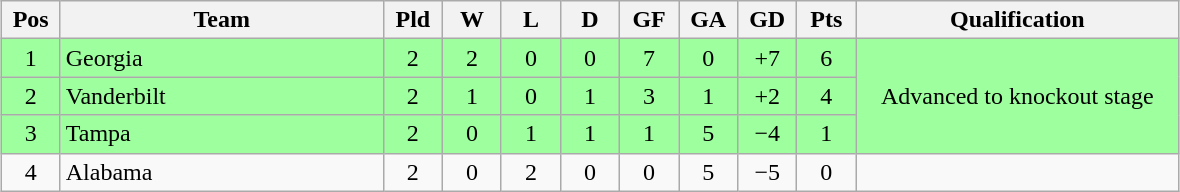<table class="wikitable" style="text-align:center; margin: 1em auto">
<tr>
<th style="width:2em">Pos</th>
<th style="width:13em">Team</th>
<th style="width:2em">Pld</th>
<th style="width:2em">W</th>
<th style="width:2em">L</th>
<th style="width:2em">D</th>
<th style="width:2em">GF</th>
<th style="width:2em">GA</th>
<th style="width:2em">GD</th>
<th style="width:2em">Pts</th>
<th style="width:13em">Qualification</th>
</tr>
<tr bgcolor="#9eff9e">
<td>1</td>
<td style="text-align:left">Georgia</td>
<td>2</td>
<td>2</td>
<td>0</td>
<td>0</td>
<td>7</td>
<td>0</td>
<td>+7</td>
<td>6</td>
<td rowspan="3">Advanced to knockout stage</td>
</tr>
<tr bgcolor="#9eff9e">
<td>2</td>
<td style="text-align:left">Vanderbilt</td>
<td>2</td>
<td>1</td>
<td>0</td>
<td>1</td>
<td>3</td>
<td>1</td>
<td>+2</td>
<td>4</td>
</tr>
<tr bgcolor="#9eff9e">
<td>3</td>
<td style="text-align:left">Tampa</td>
<td>2</td>
<td>0</td>
<td>1</td>
<td>1</td>
<td>1</td>
<td>5</td>
<td>−4</td>
<td>1</td>
</tr>
<tr>
<td>4</td>
<td style="text-align:left">Alabama</td>
<td>2</td>
<td>0</td>
<td>2</td>
<td>0</td>
<td>0</td>
<td>5</td>
<td>−5</td>
<td>0</td>
<td></td>
</tr>
</table>
